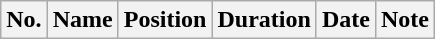<table class="wikitable">
<tr>
<th>No.</th>
<th>Name</th>
<th>Position</th>
<th>Duration</th>
<th>Date</th>
<th>Note</th>
</tr>
</table>
